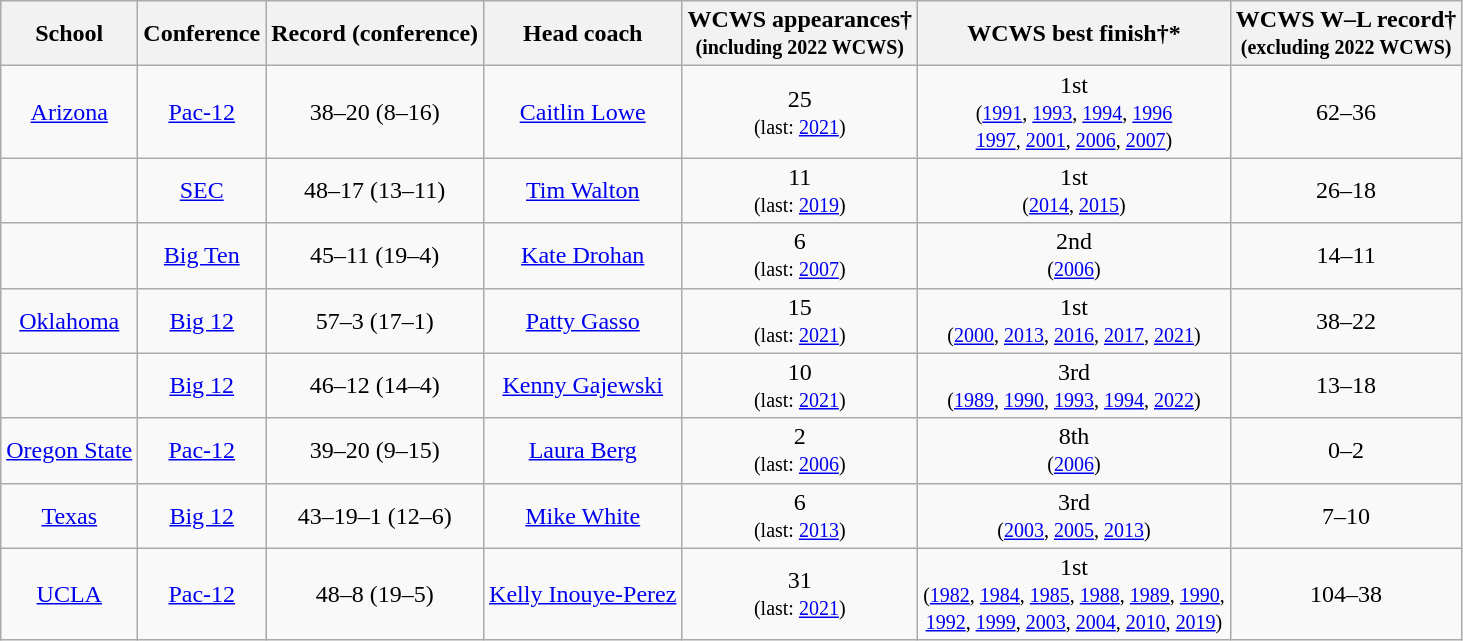<table class="wikitable">
<tr>
<th>School</th>
<th>Conference</th>
<th>Record (conference)</th>
<th>Head coach</th>
<th>WCWS appearances†<br><small> (including 2022 WCWS) </small></th>
<th>WCWS best finish†*</th>
<th>WCWS W–L record†<br><small> (excluding 2022 WCWS) </small></th>
</tr>
<tr align=center>
<td><a href='#'>Arizona</a></td>
<td><a href='#'>Pac-12</a></td>
<td>38–20 (8–16)</td>
<td><a href='#'>Caitlin Lowe</a></td>
<td>25 <br><small>(last: <a href='#'>2021</a>)</small></td>
<td>1st<br><small>(<a href='#'>1991</a>, <a href='#'>1993</a>, <a href='#'>1994</a>, <a href='#'>1996</a><br><a href='#'>1997</a>, <a href='#'>2001</a>, <a href='#'>2006</a>, <a href='#'>2007</a>)</small></td>
<td>62–36</td>
</tr>
<tr align=center>
<td></td>
<td><a href='#'>SEC</a></td>
<td>48–17 (13–11)</td>
<td><a href='#'>Tim Walton</a></td>
<td>11 <br><small>(last: <a href='#'>2019</a>)</small></td>
<td>1st<br><small>(<a href='#'>2014</a>, <a href='#'>2015</a>)</small></td>
<td>26–18</td>
</tr>
<tr align=center>
<td></td>
<td><a href='#'>Big Ten</a></td>
<td>45–11 (19–4)</td>
<td><a href='#'>Kate Drohan</a></td>
<td>6 <br><small>(last: <a href='#'>2007</a>)</small></td>
<td>2nd<br><small>(<a href='#'>2006</a>)</small></td>
<td>14–11</td>
</tr>
<tr align=center>
<td><a href='#'>Oklahoma</a></td>
<td><a href='#'>Big 12</a></td>
<td>57–3 (17–1)</td>
<td><a href='#'>Patty Gasso</a></td>
<td>15<br><small>(last: <a href='#'>2021</a>)</small></td>
<td>1st<br><small>(<a href='#'>2000</a>, <a href='#'>2013</a>, <a href='#'>2016</a>, <a href='#'>2017</a>, <a href='#'>2021</a>)</small></td>
<td>38–22</td>
</tr>
<tr align=center>
<td></td>
<td><a href='#'>Big 12</a></td>
<td>46–12 (14–4)</td>
<td><a href='#'>Kenny Gajewski</a></td>
<td>10<br><small>(last: <a href='#'>2021</a>)</small></td>
<td>3rd <br><small>(<a href='#'>1989</a>, <a href='#'>1990</a>, <a href='#'>1993</a>, <a href='#'>1994</a>, <a href='#'>2022</a>)</small></td>
<td>13–18</td>
</tr>
<tr align=center>
<td><a href='#'>Oregon State</a></td>
<td><a href='#'>Pac-12</a></td>
<td>39–20 (9–15)</td>
<td><a href='#'>Laura Berg</a></td>
<td>2<br><small>(last: <a href='#'>2006</a>)</small></td>
<td>8th <br><small>(<a href='#'>2006</a>)</small></td>
<td>0–2</td>
</tr>
<tr align=center>
<td><a href='#'>Texas</a></td>
<td><a href='#'>Big 12</a></td>
<td>43–19–1 (12–6)</td>
<td><a href='#'>Mike White</a></td>
<td>6 <br><small>(last: <a href='#'>2013</a>)</small></td>
<td>3rd <br><small> (<a href='#'>2003</a>, <a href='#'>2005</a>, <a href='#'>2013</a>)</small></td>
<td>7–10</td>
</tr>
<tr align=center>
<td><a href='#'>UCLA</a></td>
<td><a href='#'>Pac-12</a></td>
<td>48–8 (19–5)</td>
<td><a href='#'>Kelly Inouye-Perez</a></td>
<td>31 <br><small>(last: <a href='#'>2021</a>)</small></td>
<td>1st <br><small>(<a href='#'>1982</a>, <a href='#'>1984</a>, <a href='#'>1985</a>, <a href='#'>1988</a>, <a href='#'>1989</a>, <a href='#'>1990</a>,<br><a href='#'>1992</a>, <a href='#'>1999</a>, <a href='#'>2003</a>, <a href='#'>2004</a>, <a href='#'>2010</a>, <a href='#'>2019</a>)</small></td>
<td>104–38</td>
</tr>
</table>
